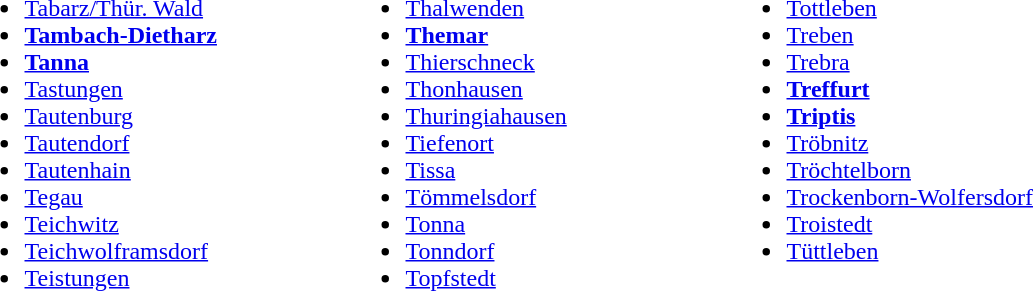<table>
<tr ---->
<td width="250" valign="top"><br><ul><li><a href='#'>Tabarz/Thür. Wald</a></li><li><strong><a href='#'>Tambach-Dietharz</a></strong></li><li><strong><a href='#'>Tanna</a></strong></li><li><a href='#'>Tastungen</a></li><li><a href='#'>Tautenburg</a></li><li><a href='#'>Tautendorf</a></li><li><a href='#'>Tautenhain</a></li><li><a href='#'>Tegau</a></li><li><a href='#'>Teichwitz</a></li><li><a href='#'>Teichwolframsdorf</a></li><li><a href='#'>Teistungen</a></li></ul></td>
<td width="250" valign="top"><br><ul><li><a href='#'>Thalwenden</a></li><li><strong><a href='#'>Themar</a></strong></li><li><a href='#'>Thierschneck</a></li><li><a href='#'>Thonhausen</a></li><li><a href='#'>Thuringiahausen</a></li><li><a href='#'>Tiefenort</a></li><li><a href='#'>Tissa</a></li><li><a href='#'>Tömmelsdorf</a></li><li><a href='#'>Tonna</a></li><li><a href='#'>Tonndorf</a></li><li><a href='#'>Topfstedt</a></li></ul></td>
<td width="250" valign="top"><br><ul><li><a href='#'>Tottleben</a></li><li><a href='#'>Treben</a></li><li><a href='#'>Trebra</a></li><li><strong><a href='#'>Treffurt</a></strong></li><li><strong><a href='#'>Triptis</a></strong></li><li><a href='#'>Tröbnitz</a></li><li><a href='#'>Tröchtelborn</a></li><li><a href='#'>Trockenborn-Wolfersdorf</a></li><li><a href='#'>Troistedt</a></li><li><a href='#'>Tüttleben</a></li></ul></td>
</tr>
</table>
